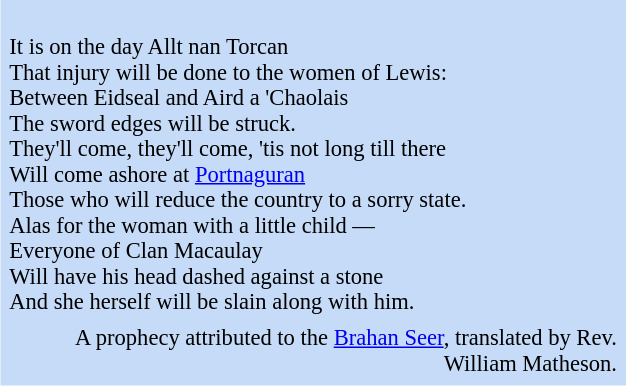<table class="toccolours" style="float: right; margin-left: 1em; margin-right: 2em; font-size: 94%; background:#c6dbf7; color:black; width:30em; max-width: 33%;" cellspacing="5">
<tr>
<td style="text-align: left;"><br>It is on the day Allt nan Torcan<br>
That injury will be done to the women of Lewis:<br>
Between Eidseal and Aird a 'Chaolais<br>
The sword edges will be struck.<br>
They'll come, they'll come, 'tis not long till there<br>
Will come ashore at <a href='#'>Portnaguran</a><br>
Those who will reduce the country to a sorry state.<br>
Alas for the woman with a little child —<br>
Everyone of Clan Macaulay<br>
Will have his head dashed against a stone<br>
And she herself will be slain along with him.</td>
</tr>
<tr>
<td style="text-align: right;">A prophecy attributed to the <a href='#'>Brahan Seer</a>, translated by Rev. William Matheson.</td>
</tr>
</table>
